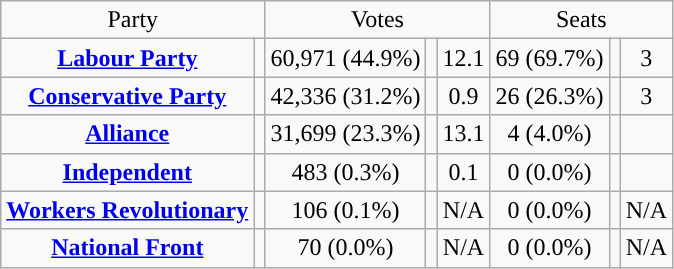<table class=wikitable style="text-align:center;">
<tr>
<td colspan=2>Party</td>
<td colspan=3>Votes</td>
<td colspan=3>Seats</td>
</tr>
<tr>
<td><strong><a href='#'>Labour Party</a></strong></td>
<td style="background:"></td>
<td>60,971 (44.9%)</td>
<td></td>
<td> 12.1</td>
<td>69 (69.7%)</td>
<td></td>
<td> 3</td>
</tr>
<tr>
<td><strong><a href='#'>Conservative Party</a></strong></td>
<td style="background:"></td>
<td>42,336 (31.2%)</td>
<td></td>
<td> 0.9</td>
<td>26 (26.3%)</td>
<td></td>
<td> 3</td>
</tr>
<tr>
<td><strong><a href='#'>Alliance</a></strong></td>
<td style="background:"></td>
<td>31,699 (23.3%)</td>
<td></td>
<td> 13.1</td>
<td>4 (4.0%)</td>
<td></td>
<td></td>
</tr>
<tr>
<td><strong><a href='#'>Independent</a></strong></td>
<td style="background:"></td>
<td>483 (0.3%)</td>
<td></td>
<td> 0.1</td>
<td>0 (0.0%)</td>
<td></td>
<td></td>
</tr>
<tr>
<td><strong><a href='#'>Workers Revolutionary</a></strong></td>
<td style="background:"></td>
<td>106 (0.1%)</td>
<td></td>
<td>N/A</td>
<td>0 (0.0%)</td>
<td></td>
<td>N/A</td>
</tr>
<tr>
<td><strong><a href='#'>National Front</a></strong></td>
<td style="background:"></td>
<td>70 (0.0%)</td>
<td></td>
<td>N/A</td>
<td>0 (0.0%)</td>
<td></td>
<td>N/A</td>
</tr>
</table>
